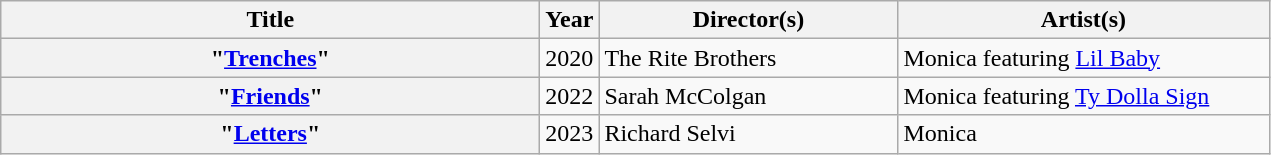<table class="wikitable plainrowheaders sortable" border="1">
<tr>
<th scope="col" style="width:22em;">Title</th>
<th scope="col">Year</th>
<th scope="col" style="width:12em;">Director(s)</th>
<th scope="col" style="width:15em;">Artist(s)</th>
</tr>
<tr>
<th scope="row">"<a href='#'>Trenches</a>"</th>
<td style="text-align:center;">2020</td>
<td>The Rite Brothers</td>
<td>Monica featuring <a href='#'>Lil Baby</a></td>
</tr>
<tr>
<th scope="row">"<a href='#'>Friends</a>"</th>
<td style="text-align:center;">2022</td>
<td>Sarah McColgan</td>
<td>Monica featuring <a href='#'>Ty Dolla Sign</a></td>
</tr>
<tr>
<th scope="row">"<a href='#'>Letters</a>"</th>
<td style="text-align:center;">2023</td>
<td>Richard Selvi</td>
<td>Monica</td>
</tr>
</table>
